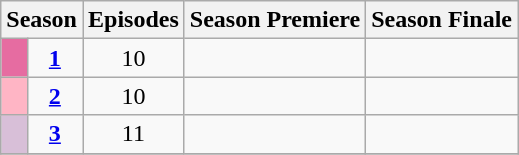<table class="wikitable">
<tr>
<th colspan="2">Season</th>
<th>Episodes</th>
<th>Season Premiere</th>
<th>Season Finale</th>
</tr>
<tr>
<td style="background:#E66CA1; height:5px;"></td>
<td style="text-align:center;"><strong><a href='#'>1</a></strong></td>
<td style="text-align:center;">10</td>
<td style="text-align:center;"></td>
<td style="text-align:center;"></td>
</tr>
<tr>
<td style="background:#FFB5C5; height:5px;"></td>
<td style="text-align:center;"><strong><a href='#'>2</a></strong></td>
<td style="text-align:center;">10</td>
<td style="text-align:center;"></td>
<td style="text-align:center;"></td>
</tr>
<tr>
<td style="background:#D8BFD8; height:5px;"></td>
<td style="text-align:center;"><strong><a href='#'>3</a></strong></td>
<td style="text-align:center;">11</td>
<td style="text-align:center;"></td>
<td style="text-align:center;"></td>
</tr>
<tr>
</tr>
</table>
